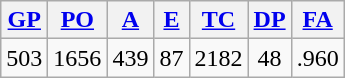<table class="wikitable">
<tr>
<th><a href='#'>GP</a></th>
<th><a href='#'>PO</a></th>
<th><a href='#'>A</a></th>
<th><a href='#'>E</a></th>
<th><a href='#'>TC</a></th>
<th><a href='#'>DP</a></th>
<th><a href='#'>FA</a></th>
</tr>
<tr align=center>
<td>503</td>
<td>1656</td>
<td>439</td>
<td>87</td>
<td>2182</td>
<td>48</td>
<td>.960</td>
</tr>
</table>
